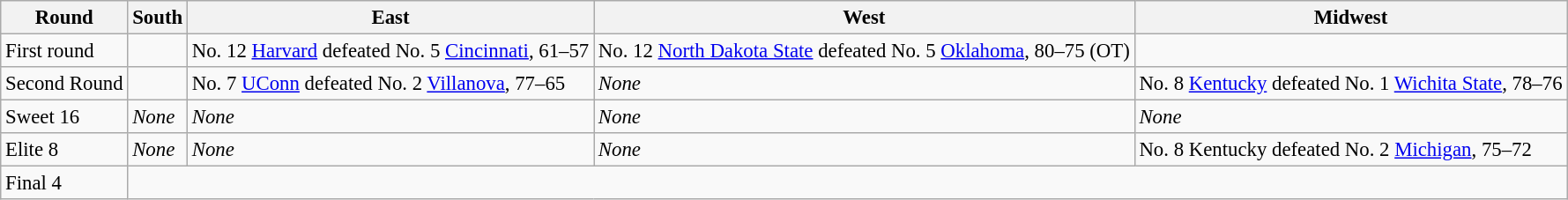<table class="wikitable" style="text-align:left; font-size: 95%;">
<tr>
<th>Round</th>
<th>South</th>
<th>East</th>
<th>West</th>
<th>Midwest</th>
</tr>
<tr>
<td>First round</td>
<td></td>
<td>No. 12 <a href='#'>Harvard</a> defeated No. 5 <a href='#'>Cincinnati</a>, 61–57</td>
<td>No. 12 <a href='#'>North Dakota State</a> defeated No. 5 <a href='#'>Oklahoma</a>, 80–75 (OT)</td>
<td></td>
</tr>
<tr>
<td>Second Round</td>
<td></td>
<td>No. 7 <a href='#'>UConn</a> defeated No. 2 <a href='#'>Villanova</a>, 77–65</td>
<td><em>None</em></td>
<td>No. 8 <a href='#'>Kentucky</a> defeated No. 1 <a href='#'>Wichita State</a>, 78–76</td>
</tr>
<tr>
<td>Sweet 16</td>
<td><em>None</em></td>
<td><em>None</em></td>
<td><em>None</em></td>
<td><em>None</em></td>
</tr>
<tr>
<td>Elite 8</td>
<td><em>None</em></td>
<td><em>None</em></td>
<td><em>None</em></td>
<td>No. 8 Kentucky defeated No. 2 <a href='#'>Michigan</a>, 75–72</td>
</tr>
<tr>
<td>Final 4</td>
<td colspan="4" style="text-align:center;"></td>
</tr>
</table>
